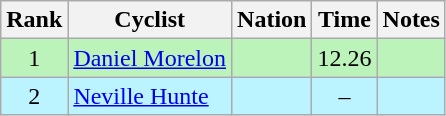<table class="wikitable sortable" style="text-align:center">
<tr>
<th>Rank</th>
<th>Cyclist</th>
<th>Nation</th>
<th>Time</th>
<th>Notes</th>
</tr>
<tr bgcolor=bbf3bb>
<td>1</td>
<td align=left data-sort-value="Morelon, Daniel"><a href='#'>Daniel Morelon</a></td>
<td align=left></td>
<td>12.26</td>
<td></td>
</tr>
<tr bgcolor=bbf3ff>
<td>2</td>
<td align=left data-sort-value="Hunte, Neville"><a href='#'>Neville Hunte</a></td>
<td align=left></td>
<td>–</td>
<td></td>
</tr>
</table>
